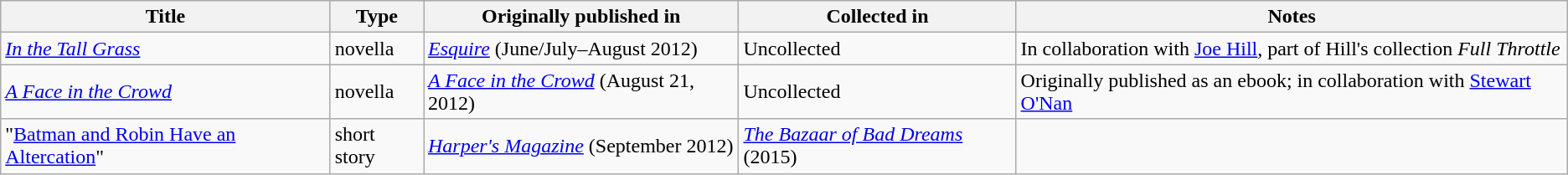<table class="wikitable">
<tr>
<th>Title</th>
<th>Type</th>
<th>Originally published in</th>
<th>Collected in</th>
<th>Notes</th>
</tr>
<tr>
<td><em><a href='#'>In the Tall Grass</a></em></td>
<td>novella</td>
<td><em><a href='#'>Esquire</a></em> (June/July–August 2012)</td>
<td>Uncollected</td>
<td>In collaboration with <a href='#'>Joe Hill</a>, part of Hill's collection <em>Full Throttle</em></td>
</tr>
<tr>
<td><em><a href='#'>A Face in the Crowd</a></em></td>
<td>novella</td>
<td><em><a href='#'>A Face in the Crowd</a></em> (August 21, 2012)</td>
<td>Uncollected</td>
<td>Originally published as an ebook; in collaboration with <a href='#'>Stewart O'Nan</a></td>
</tr>
<tr>
<td>"<a href='#'>Batman and Robin Have an Altercation</a>"</td>
<td>short story</td>
<td><em><a href='#'>Harper's Magazine</a></em> (September 2012)</td>
<td><em><a href='#'>The Bazaar of Bad Dreams</a></em> (2015)</td>
<td></td>
</tr>
</table>
